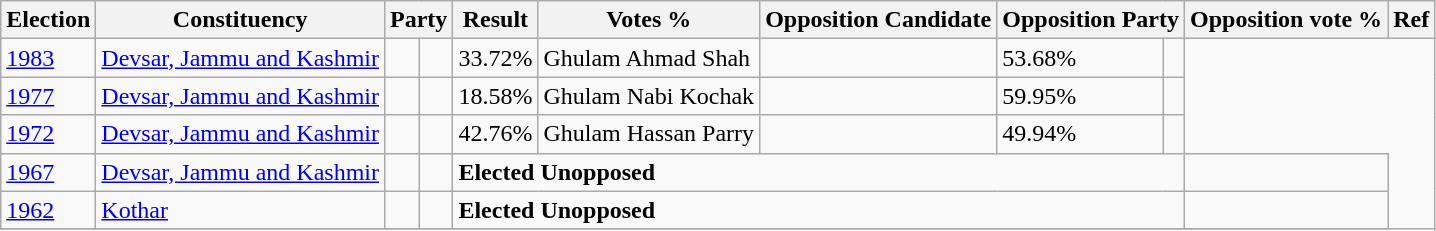<table class="wikitable sortable">
<tr>
<th>Election</th>
<th>Constituency</th>
<th colspan="2">Party</th>
<th>Result</th>
<th>Votes %</th>
<th>Opposition Candidate</th>
<th colspan="2">Opposition Party</th>
<th>Opposition vote %</th>
<th>Ref</th>
</tr>
<tr>
<td><a href='#'>1983</a></td>
<td><a href='#'>Devsar, Jammu and Kashmir</a></td>
<td></td>
<td></td>
<td>33.72%</td>
<td>Ghulam Ahmad Shah</td>
<td></td>
<td>53.68%</td>
<td></td>
</tr>
<tr>
<td><a href='#'>1977</a></td>
<td><a href='#'>Devsar, Jammu and Kashmir</a></td>
<td></td>
<td></td>
<td>18.58%</td>
<td>Ghulam Nabi Kochak</td>
<td></td>
<td>59.95%</td>
<td></td>
</tr>
<tr>
<td><a href='#'>1972</a></td>
<td><a href='#'>Devsar, Jammu and Kashmir</a></td>
<td></td>
<td></td>
<td>42.76%</td>
<td>Ghulam Hassan Parry</td>
<td></td>
<td>49.94%</td>
<td></td>
</tr>
<tr>
<td><a href='#'>1967</a></td>
<td><a href='#'>Devsar, Jammu and Kashmir</a></td>
<td></td>
<td></td>
<td colspan=5><strong>Elected Unopposed</strong></td>
<td></td>
</tr>
<tr>
<td><a href='#'>1962</a></td>
<td><a href='#'>Kothar</a></td>
<td></td>
<td></td>
<td colspan=5><strong>Elected Unopposed</strong></td>
<td></td>
</tr>
<tr>
</tr>
</table>
